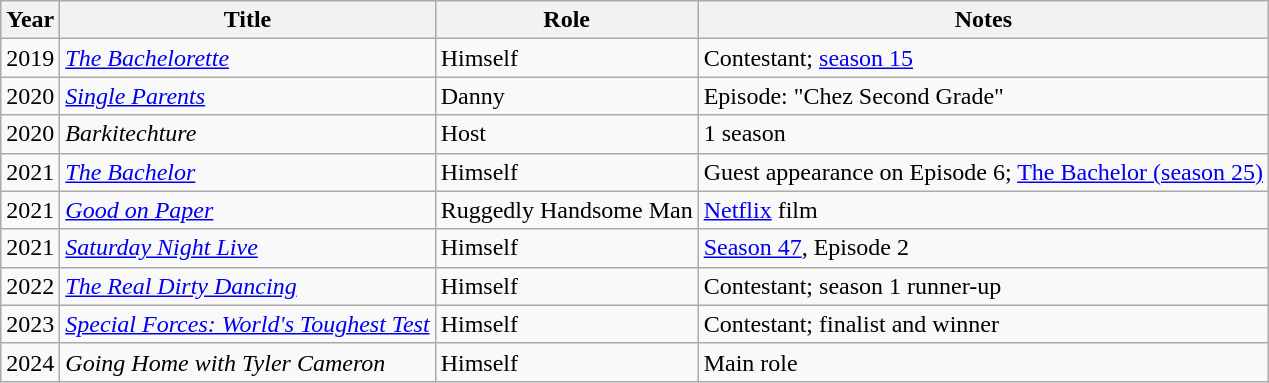<table class="wikitable sortable">
<tr>
<th>Year</th>
<th>Title</th>
<th>Role</th>
<th class="unsortable">Notes</th>
</tr>
<tr>
<td>2019</td>
<td><em><a href='#'>The Bachelorette</a></em></td>
<td>Himself</td>
<td>Contestant; <a href='#'>season 15</a></td>
</tr>
<tr>
<td>2020</td>
<td><em><a href='#'>Single Parents</a></em></td>
<td>Danny</td>
<td>Episode: "Chez Second Grade"</td>
</tr>
<tr>
<td>2020</td>
<td><em>Barkitechture</em></td>
<td>Host</td>
<td>1 season</td>
</tr>
<tr>
<td>2021</td>
<td><em><a href='#'>The Bachelor</a></em></td>
<td>Himself</td>
<td>Guest appearance on Episode 6; <a href='#'>The Bachelor (season 25)</a></td>
</tr>
<tr>
<td>2021</td>
<td><em><a href='#'>Good on Paper</a></em></td>
<td>Ruggedly Handsome Man</td>
<td><a href='#'>Netflix</a> film</td>
</tr>
<tr>
<td>2021</td>
<td><em><a href='#'>Saturday Night Live</a></em></td>
<td>Himself</td>
<td><a href='#'>Season 47</a>, Episode 2</td>
</tr>
<tr>
<td>2022</td>
<td><em><a href='#'>The Real Dirty Dancing</a></em></td>
<td>Himself</td>
<td>Contestant; season 1 runner-up</td>
</tr>
<tr>
<td>2023</td>
<td><em><a href='#'>Special Forces: World's Toughest Test</a></em></td>
<td>Himself</td>
<td>Contestant; finalist and winner</td>
</tr>
<tr>
<td>2024</td>
<td><em>Going Home with Tyler Cameron</em></td>
<td>Himself</td>
<td>Main role</td>
</tr>
</table>
